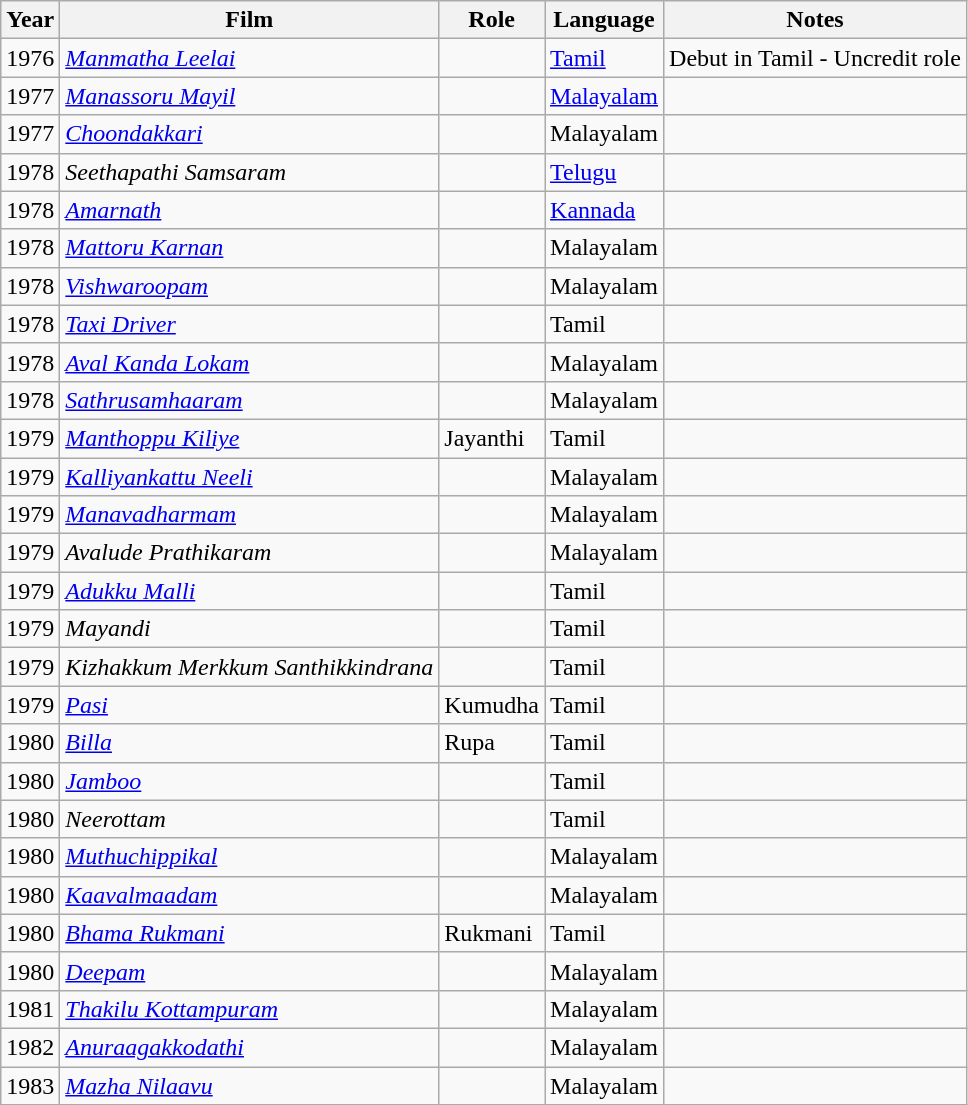<table class="wikitable">
<tr>
<th>Year</th>
<th>Film</th>
<th>Role</th>
<th>Language</th>
<th>Notes</th>
</tr>
<tr>
<td>1976</td>
<td><em><a href='#'>Manmatha Leelai</a></em></td>
<td></td>
<td><a href='#'>Tamil</a></td>
<td>Debut in Tamil - Uncredit role</td>
</tr>
<tr>
<td>1977</td>
<td><em><a href='#'>Manassoru Mayil</a></em></td>
<td></td>
<td><a href='#'>Malayalam</a></td>
<td></td>
</tr>
<tr>
<td>1977</td>
<td><em><a href='#'>Choondakkari</a></em></td>
<td></td>
<td>Malayalam</td>
<td></td>
</tr>
<tr>
<td>1978</td>
<td><em>Seethapathi Samsaram</em></td>
<td></td>
<td><a href='#'>Telugu</a></td>
<td></td>
</tr>
<tr>
<td>1978</td>
<td><em><a href='#'>Amarnath</a></em></td>
<td></td>
<td><a href='#'>Kannada</a></td>
<td></td>
</tr>
<tr>
<td>1978</td>
<td><em><a href='#'>Mattoru Karnan</a></em></td>
<td></td>
<td>Malayalam</td>
<td></td>
</tr>
<tr>
<td>1978</td>
<td><em><a href='#'>Vishwaroopam</a></em></td>
<td></td>
<td>Malayalam</td>
<td></td>
</tr>
<tr>
<td>1978</td>
<td><em><a href='#'>Taxi Driver</a></em></td>
<td></td>
<td>Tamil</td>
<td></td>
</tr>
<tr>
<td>1978</td>
<td><em><a href='#'>Aval Kanda Lokam</a></em></td>
<td></td>
<td>Malayalam</td>
<td></td>
</tr>
<tr>
<td>1978</td>
<td><em><a href='#'>Sathrusamhaaram</a></em></td>
<td></td>
<td>Malayalam</td>
<td></td>
</tr>
<tr>
<td>1979</td>
<td><em><a href='#'>Manthoppu Kiliye</a></em></td>
<td>Jayanthi</td>
<td>Tamil</td>
<td></td>
</tr>
<tr>
<td>1979</td>
<td><em><a href='#'>Kalliyankattu Neeli</a></em></td>
<td></td>
<td>Malayalam</td>
<td></td>
</tr>
<tr>
<td>1979</td>
<td><em><a href='#'>Manavadharmam</a></em></td>
<td></td>
<td>Malayalam</td>
<td></td>
</tr>
<tr>
<td>1979</td>
<td><em>Avalude Prathikaram</em></td>
<td></td>
<td>Malayalam</td>
<td></td>
</tr>
<tr>
<td>1979</td>
<td><em><a href='#'>Adukku Malli</a></em></td>
<td></td>
<td>Tamil</td>
<td></td>
</tr>
<tr>
<td>1979</td>
<td><em>Mayandi</em></td>
<td></td>
<td>Tamil</td>
<td></td>
</tr>
<tr>
<td>1979</td>
<td><em>Kizhakkum Merkkum Santhikkindrana</em></td>
<td></td>
<td>Tamil</td>
<td></td>
</tr>
<tr>
<td>1979</td>
<td><em><a href='#'>Pasi</a></em></td>
<td>Kumudha</td>
<td>Tamil</td>
<td></td>
</tr>
<tr>
<td>1980</td>
<td><em><a href='#'>Billa</a></em></td>
<td>Rupa</td>
<td>Tamil</td>
<td></td>
</tr>
<tr>
<td>1980</td>
<td><em><a href='#'>Jamboo</a></em></td>
<td></td>
<td>Tamil</td>
<td></td>
</tr>
<tr>
<td>1980</td>
<td><em>Neerottam</em></td>
<td></td>
<td>Tamil</td>
<td></td>
</tr>
<tr>
<td>1980</td>
<td><em><a href='#'>Muthuchippikal</a></em></td>
<td></td>
<td>Malayalam</td>
<td></td>
</tr>
<tr>
<td>1980</td>
<td><em><a href='#'>Kaavalmaadam</a></em></td>
<td></td>
<td>Malayalam</td>
<td></td>
</tr>
<tr>
<td>1980</td>
<td><em><a href='#'>Bhama Rukmani</a></em></td>
<td>Rukmani</td>
<td>Tamil</td>
<td></td>
</tr>
<tr>
<td>1980</td>
<td><em><a href='#'>Deepam</a></em></td>
<td></td>
<td>Malayalam</td>
<td></td>
</tr>
<tr>
<td>1981</td>
<td><em><a href='#'>Thakilu Kottampuram</a></em></td>
<td></td>
<td>Malayalam</td>
<td></td>
</tr>
<tr>
<td>1982</td>
<td><em><a href='#'>Anuraagakkodathi</a></em></td>
<td></td>
<td>Malayalam</td>
<td></td>
</tr>
<tr>
<td>1983</td>
<td><em><a href='#'>Mazha Nilaavu</a></em></td>
<td></td>
<td>Malayalam</td>
<td></td>
</tr>
</table>
